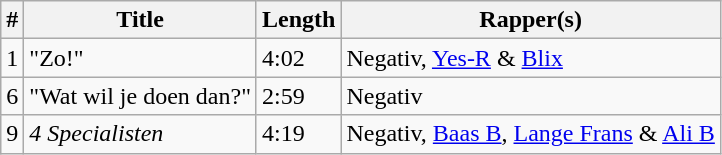<table class="wikitable">
<tr>
<th>#</th>
<th>Title</th>
<th>Length</th>
<th>Rapper(s)</th>
</tr>
<tr>
<td>1</td>
<td>"Zo!"</td>
<td>4:02</td>
<td>Negativ, <a href='#'>Yes-R</a> & <a href='#'>Blix</a></td>
</tr>
<tr>
<td>6</td>
<td>"Wat wil je doen dan?"</td>
<td>2:59</td>
<td>Negativ</td>
</tr>
<tr>
<td>9</td>
<td><em>4 Specialisten</em></td>
<td>4:19</td>
<td>Negativ, <a href='#'>Baas B</a>, <a href='#'>Lange Frans</a> & <a href='#'>Ali B</a></td>
</tr>
</table>
